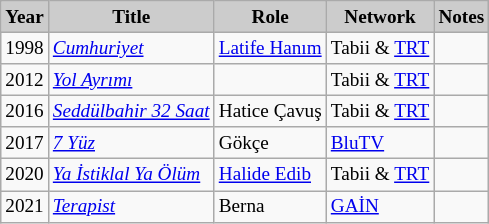<table class="wikitable" style="font-size:80%">
<tr>
<th style="background:#CCCCCC">Year</th>
<th style="background:#CCCCCC">Title</th>
<th style="background:#CCCCCC">Role</th>
<th style="background:#CCCCCC">Network</th>
<th style="background:#CCCCCC">Notes</th>
</tr>
<tr>
<td>1998</td>
<td><em><a href='#'>Cumhuriyet</a></em></td>
<td><a href='#'>Latife Hanım</a></td>
<td>Tabii & <a href='#'>TRT</a></td>
<td></td>
</tr>
<tr>
<td>2012</td>
<td><em><a href='#'>Yol Ayrımı</a></em></td>
<td></td>
<td>Tabii & <a href='#'>TRT</a></td>
<td></td>
</tr>
<tr>
<td>2016</td>
<td><em><a href='#'>Seddülbahir 32 Saat</a></em></td>
<td>Hatice Çavuş</td>
<td>Tabii & <a href='#'>TRT</a></td>
<td></td>
</tr>
<tr>
<td>2017</td>
<td><em><a href='#'>7 Yüz</a></em></td>
<td>Gökçe</td>
<td><a href='#'>BluTV</a></td>
<td></td>
</tr>
<tr>
<td>2020</td>
<td><em><a href='#'>Ya İstiklal Ya Ölüm</a></em></td>
<td><a href='#'>Halide Edib</a></td>
<td>Tabii & <a href='#'>TRT</a></td>
<td></td>
</tr>
<tr>
<td>2021</td>
<td><em><a href='#'>Terapist</a></em></td>
<td>Berna</td>
<td><a href='#'>GAİN</a></td>
<td></td>
</tr>
</table>
